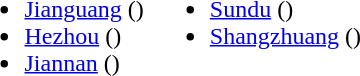<table>
<tr>
<td valign="top"><br><ul><li><a href='#'>Jianguang</a> ()</li><li><a href='#'>Hezhou</a> ()</li><li><a href='#'>Jiannan</a> ()</li></ul></td>
<td valign="top"><br><ul><li><a href='#'>Sundu</a> ()</li><li><a href='#'>Shangzhuang</a> ()</li></ul></td>
</tr>
</table>
